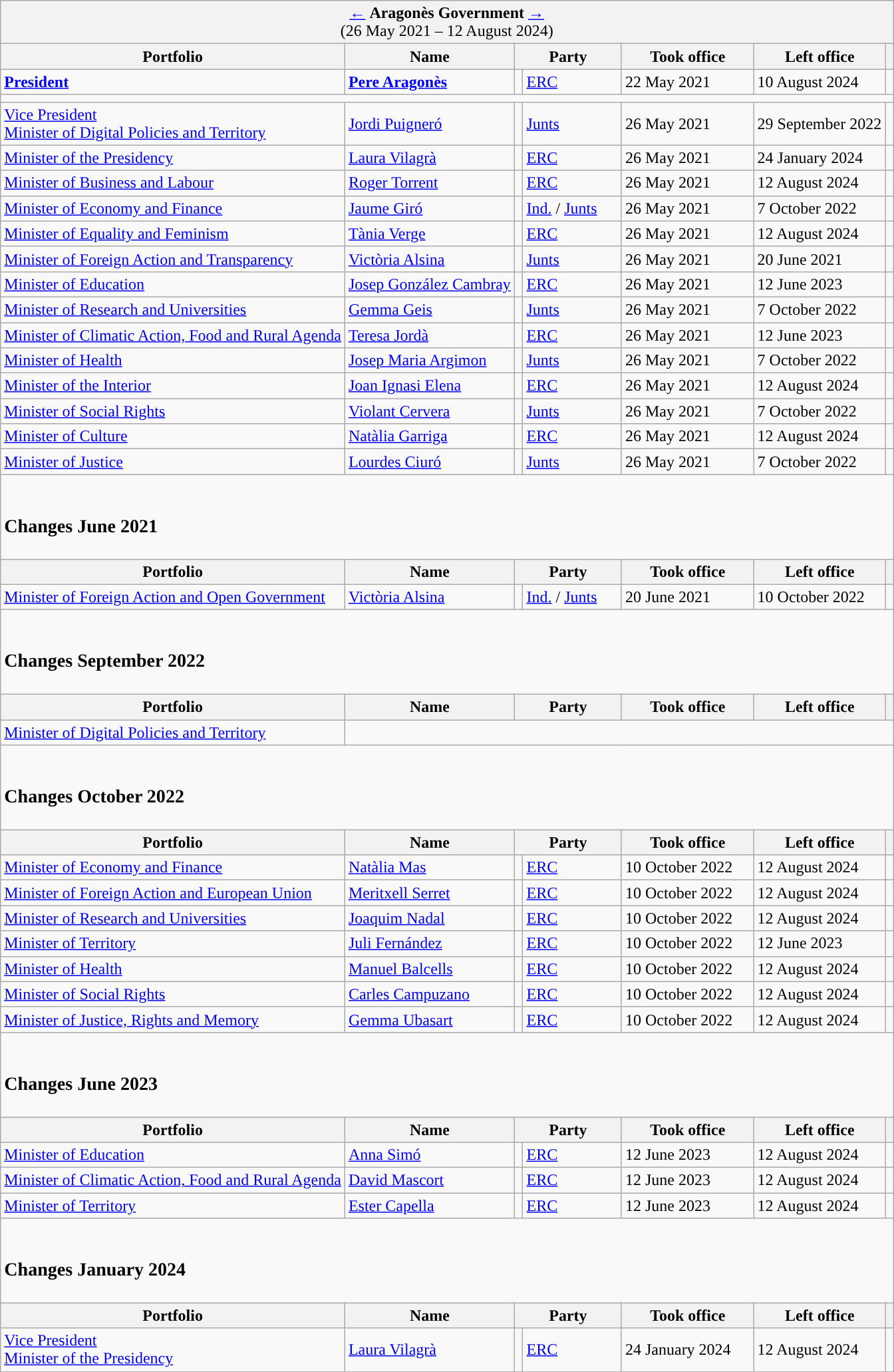<table class="wikitable">
<tr>
<td colspan="7" bgcolor="#F2F2F2" align="center"><a href='#'>←</a> <strong>Aragonès Government</strong> <a href='#'>→</a><br>(26 May 2021 – 12 August 2024)</td>
</tr>
<tr>
<th>Portfolio</th>
<th>Name</th>
<th width="100px" colspan="2">Party</th>
<th width="125px">Took office</th>
<th width="125px">Left office</th>
<th></th>
</tr>
<tr>
<td><strong><a href='#'>President</a></strong></td>
<td><strong><a href='#'>Pere Aragonès</a></strong></td>
<td width="1" style="background-color:"></td>
<td><a href='#'>ERC</a></td>
<td>22 May 2021</td>
<td>10 August 2024</td>
<td align="center"></td>
</tr>
<tr>
<td colspan="7"></td>
</tr>
<tr>
<td><a href='#'>Vice President</a><br><a href='#'>Minister of Digital Policies and Territory</a></td>
<td><a href='#'>Jordi Puigneró</a></td>
<td style="background-color:"></td>
<td><a href='#'>Junts</a></td>
<td>26 May 2021</td>
<td>29 September 2022</td>
<td align="center"></td>
</tr>
<tr>
<td><a href='#'>Minister of the Presidency</a></td>
<td><a href='#'>Laura Vilagrà</a></td>
<td style="background-color:"></td>
<td><a href='#'>ERC</a></td>
<td>26 May 2021</td>
<td>24 January 2024</td>
<td align="center"></td>
</tr>
<tr>
<td><a href='#'>Minister of Business and Labour</a></td>
<td><a href='#'>Roger Torrent</a></td>
<td style="background-color:"></td>
<td><a href='#'>ERC</a></td>
<td>26 May 2021</td>
<td>12 August 2024</td>
<td align="center"></td>
</tr>
<tr>
<td><a href='#'>Minister of Economy and Finance</a></td>
<td><a href='#'>Jaume Giró</a></td>
<td style="background-color:"></td>
<td><a href='#'>Ind.</a> / <a href='#'>Junts</a></td>
<td>26 May 2021</td>
<td>7 October 2022</td>
<td align="center"></td>
</tr>
<tr>
<td><a href='#'>Minister of Equality and Feminism</a></td>
<td><a href='#'>Tània Verge</a></td>
<td style="background-color:"></td>
<td><a href='#'>ERC</a> </td>
<td>26 May 2021</td>
<td>12 August 2024</td>
<td align="center"></td>
</tr>
<tr>
<td><a href='#'>Minister of Foreign Action and Transparency</a></td>
<td><a href='#'>Victòria Alsina</a></td>
<td style="background-color:"></td>
<td><a href='#'>Junts</a> </td>
<td>26 May 2021</td>
<td>20 June 2021</td>
<td align="center"></td>
</tr>
<tr>
<td><a href='#'>Minister of Education</a></td>
<td><a href='#'>Josep González Cambray</a></td>
<td style="background-color:"></td>
<td><a href='#'>ERC</a></td>
<td>26 May 2021</td>
<td>12 June 2023</td>
<td align="center"></td>
</tr>
<tr>
<td><a href='#'>Minister of Research and Universities</a></td>
<td><a href='#'>Gemma Geis</a></td>
<td style="background-color:"></td>
<td><a href='#'>Junts</a></td>
<td>26 May 2021</td>
<td>7 October 2022</td>
<td align="center"></td>
</tr>
<tr>
<td><a href='#'>Minister of Climatic Action, Food and Rural Agenda</a></td>
<td><a href='#'>Teresa Jordà</a></td>
<td style="background-color:"></td>
<td><a href='#'>ERC</a></td>
<td>26 May 2021</td>
<td>12 June 2023</td>
<td align="center"></td>
</tr>
<tr>
<td><a href='#'>Minister of Health</a></td>
<td><a href='#'>Josep Maria Argimon</a></td>
<td style="background-color:"></td>
<td><a href='#'>Junts</a> </td>
<td>26 May 2021</td>
<td>7 October 2022</td>
<td align="center"></td>
</tr>
<tr>
<td><a href='#'>Minister of the Interior</a></td>
<td><a href='#'>Joan Ignasi Elena</a></td>
<td style="background-color:"></td>
<td><a href='#'>ERC</a> </td>
<td>26 May 2021</td>
<td>12 August 2024</td>
<td align="center"></td>
</tr>
<tr>
<td><a href='#'>Minister of Social Rights</a></td>
<td><a href='#'>Violant Cervera</a></td>
<td style="background-color:"></td>
<td><a href='#'>Junts</a></td>
<td>26 May 2021</td>
<td>7 October 2022</td>
<td align="center"></td>
</tr>
<tr>
<td><a href='#'>Minister of Culture</a></td>
<td><a href='#'>Natàlia Garriga</a></td>
<td style="background-color:"></td>
<td><a href='#'>ERC</a></td>
<td>26 May 2021</td>
<td>12 August 2024</td>
<td align="center"></td>
</tr>
<tr>
<td><a href='#'>Minister of Justice</a></td>
<td><a href='#'>Lourdes Ciuró</a></td>
<td style="background-color:"></td>
<td><a href='#'>Junts</a></td>
<td>26 May 2021</td>
<td>7 October 2022</td>
<td align="center"></td>
</tr>
<tr>
<td colspan="7"><br><h3>Changes June 2021</h3></td>
</tr>
<tr>
<th>Portfolio</th>
<th>Name</th>
<th colspan="2">Party</th>
<th>Took office</th>
<th>Left office</th>
<th></th>
</tr>
<tr>
<td><a href='#'>Minister of Foreign Action and Open Government</a></td>
<td><a href='#'>Victòria Alsina</a></td>
<td style="background-color:"></td>
<td><a href='#'>Ind.</a> / <a href='#'>Junts</a></td>
<td>20 June 2021</td>
<td>10 October 2022</td>
<td align="center"></td>
</tr>
<tr>
<td colspan="7"><br><h3>Changes September 2022</h3></td>
</tr>
<tr>
<th>Portfolio</th>
<th>Name</th>
<th colspan="2">Party</th>
<th>Took office</th>
<th>Left office</th>
<th></th>
</tr>
<tr>
<td><a href='#'>Minister of Digital Policies and Territory</a></td>
<td colspan="6"></td>
</tr>
<tr>
<td colspan="7"><br><h3>Changes October 2022</h3></td>
</tr>
<tr>
<th>Portfolio</th>
<th>Name</th>
<th colspan="2">Party</th>
<th>Took office</th>
<th>Left office</th>
<th></th>
</tr>
<tr>
<td><a href='#'>Minister of Economy and Finance</a></td>
<td><a href='#'>Natàlia Mas</a></td>
<td style="background-color:"></td>
<td><a href='#'>ERC</a></td>
<td>10 October 2022</td>
<td>12 August 2024</td>
<td align="center"></td>
</tr>
<tr>
<td><a href='#'>Minister of Foreign Action and European Union</a></td>
<td><a href='#'>Meritxell Serret</a></td>
<td style="background-color:"></td>
<td><a href='#'>ERC</a></td>
<td>10 October 2022</td>
<td>12 August 2024</td>
<td align="center"></td>
</tr>
<tr>
<td><a href='#'>Minister of Research and Universities</a></td>
<td><a href='#'>Joaquim Nadal</a></td>
<td style="background-color:"></td>
<td><a href='#'>ERC</a> </td>
<td>10 October 2022</td>
<td>12 August 2024</td>
<td align="center"></td>
</tr>
<tr>
<td><a href='#'>Minister of Territory</a></td>
<td><a href='#'>Juli Fernández</a></td>
<td style="background-color:"></td>
<td><a href='#'>ERC</a></td>
<td>10 October 2022</td>
<td>12 June 2023</td>
<td align="center"></td>
</tr>
<tr>
<td><a href='#'>Minister of Health</a></td>
<td><a href='#'>Manuel Balcells</a></td>
<td style="background-color:"></td>
<td><a href='#'>ERC</a></td>
<td>10 October 2022</td>
<td>12 August 2024</td>
<td align="center"></td>
</tr>
<tr>
<td><a href='#'>Minister of Social Rights</a></td>
<td><a href='#'>Carles Campuzano</a></td>
<td style="background-color:"></td>
<td><a href='#'>ERC</a> </td>
<td>10 October 2022</td>
<td>12 August 2024</td>
<td align="center"></td>
</tr>
<tr>
<td><a href='#'>Minister of Justice, Rights and Memory</a></td>
<td><a href='#'>Gemma Ubasart</a></td>
<td style="background-color:"></td>
<td><a href='#'>ERC</a> </td>
<td>10 October 2022</td>
<td>12 August 2024</td>
<td align="center"></td>
</tr>
<tr>
<td colspan="7"><br><h3>Changes June 2023</h3></td>
</tr>
<tr>
<th>Portfolio</th>
<th>Name</th>
<th colspan="2">Party</th>
<th>Took office</th>
<th>Left office</th>
<th></th>
</tr>
<tr>
<td><a href='#'>Minister of Education</a></td>
<td><a href='#'>Anna Simó</a></td>
<td style="background-color:"></td>
<td><a href='#'>ERC</a></td>
<td>12 June 2023</td>
<td>12 August 2024</td>
<td align="center"></td>
</tr>
<tr>
<td><a href='#'>Minister of Climatic Action, Food and Rural Agenda</a></td>
<td><a href='#'>David Mascort</a></td>
<td style="background-color:"></td>
<td><a href='#'>ERC</a></td>
<td>12 June 2023</td>
<td>12 August 2024</td>
<td align="center"></td>
</tr>
<tr>
<td><a href='#'>Minister of Territory</a></td>
<td><a href='#'>Ester Capella</a></td>
<td style="background-color:"></td>
<td><a href='#'>ERC</a></td>
<td>12 June 2023</td>
<td>12 August 2024</td>
<td align="center"></td>
</tr>
<tr>
<td colspan="7"><br><h3>Changes January 2024</h3></td>
</tr>
<tr>
<th>Portfolio</th>
<th>Name</th>
<th colspan="2">Party</th>
<th>Took office</th>
<th>Left office</th>
<th></th>
</tr>
<tr>
<td><a href='#'>Vice President</a><br><a href='#'>Minister of the Presidency</a></td>
<td><a href='#'>Laura Vilagrà</a></td>
<td style="background-color:"></td>
<td><a href='#'>ERC</a></td>
<td>24 January 2024</td>
<td>12 August 2024</td>
<td align="center"></td>
</tr>
</table>
